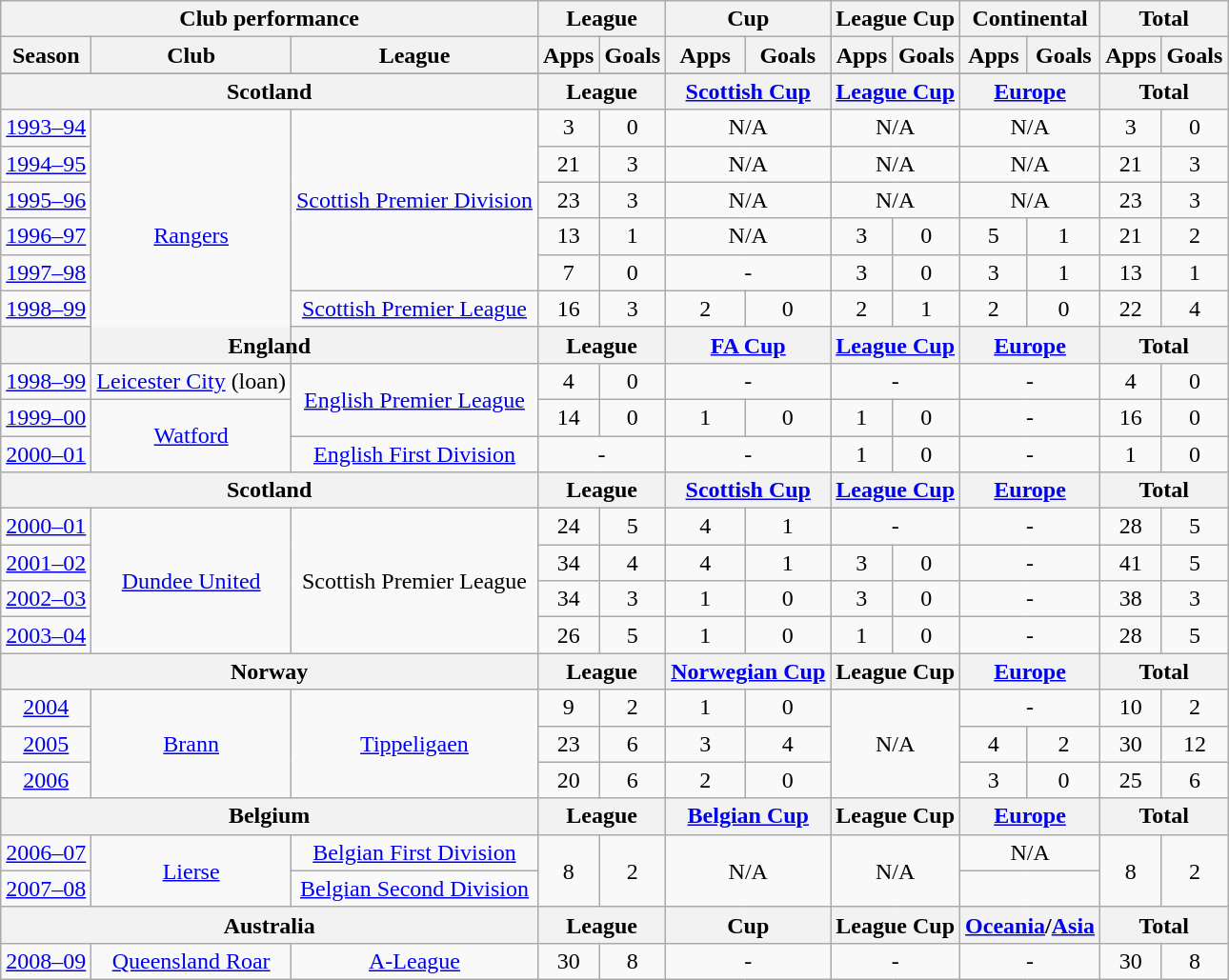<table class="wikitable" style="text-align:center">
<tr>
<th colspan=3>Club performance</th>
<th colspan=2>League</th>
<th colspan=2>Cup</th>
<th colspan=2>League Cup</th>
<th colspan=2>Continental</th>
<th colspan=2>Total</th>
</tr>
<tr>
<th>Season</th>
<th>Club</th>
<th>League</th>
<th>Apps</th>
<th>Goals</th>
<th>Apps</th>
<th>Goals</th>
<th>Apps</th>
<th>Goals</th>
<th>Apps</th>
<th>Goals</th>
<th>Apps</th>
<th>Goals</th>
</tr>
<tr>
</tr>
<tr>
<th colspan=3>Scotland</th>
<th colspan=2>League</th>
<th colspan=2><a href='#'>Scottish Cup</a></th>
<th colspan=2><a href='#'>League Cup</a></th>
<th colspan=2><a href='#'>Europe</a></th>
<th colspan=2>Total</th>
</tr>
<tr>
<td><a href='#'>1993–94</a></td>
<td rowspan=7><a href='#'>Rangers</a></td>
<td rowspan=5><a href='#'>Scottish Premier Division</a></td>
<td>3</td>
<td>0</td>
<td colspan=2>N/A</td>
<td colspan=2>N/A</td>
<td colspan=2>N/A</td>
<td>3</td>
<td>0</td>
</tr>
<tr>
<td><a href='#'>1994–95</a></td>
<td>21</td>
<td>3</td>
<td colspan=2>N/A</td>
<td colspan=2>N/A</td>
<td colspan=2>N/A</td>
<td>21</td>
<td>3</td>
</tr>
<tr>
<td><a href='#'>1995–96</a></td>
<td>23</td>
<td>3</td>
<td colspan=2>N/A</td>
<td colspan=2>N/A</td>
<td colspan=2>N/A</td>
<td>23</td>
<td>3</td>
</tr>
<tr>
<td><a href='#'>1996–97</a></td>
<td>13</td>
<td>1</td>
<td colspan=2>N/A</td>
<td>3</td>
<td>0</td>
<td>5</td>
<td>1</td>
<td>21</td>
<td>2</td>
</tr>
<tr>
<td><a href='#'>1997–98</a></td>
<td>7</td>
<td>0</td>
<td colspan=2>-</td>
<td>3</td>
<td>0</td>
<td>3</td>
<td>1</td>
<td>13</td>
<td>1</td>
</tr>
<tr>
<td><a href='#'>1998–99</a></td>
<td><a href='#'>Scottish Premier League</a></td>
<td>16</td>
<td>3</td>
<td>2</td>
<td>0</td>
<td>2</td>
<td>1</td>
<td>2</td>
<td>0</td>
<td>22</td>
<td>4</td>
</tr>
<tr>
<th colspan=3>England</th>
<th colspan=2>League</th>
<th colspan=2><a href='#'>FA Cup</a></th>
<th colspan=2><a href='#'>League Cup</a></th>
<th colspan=2><a href='#'>Europe</a></th>
<th colspan=2>Total</th>
</tr>
<tr>
<td><a href='#'>1998–99</a></td>
<td><a href='#'>Leicester City</a> (loan)</td>
<td rowspan=2><a href='#'>English Premier League</a></td>
<td>4</td>
<td>0</td>
<td colspan=2>-</td>
<td colspan=2>-</td>
<td colspan=2>-</td>
<td>4</td>
<td>0</td>
</tr>
<tr>
<td><a href='#'>1999–00</a></td>
<td rowspan=2><a href='#'>Watford</a></td>
<td>14</td>
<td>0</td>
<td>1</td>
<td>0</td>
<td>1</td>
<td>0</td>
<td colspan=2>-</td>
<td>16</td>
<td>0</td>
</tr>
<tr>
<td><a href='#'>2000–01</a></td>
<td><a href='#'>English First Division</a></td>
<td colspan=2>-</td>
<td colspan=2>-</td>
<td>1</td>
<td>0</td>
<td colspan=2>-</td>
<td>1</td>
<td>0</td>
</tr>
<tr>
<th colspan=3>Scotland</th>
<th colspan=2>League</th>
<th colspan=2><a href='#'>Scottish Cup</a></th>
<th colspan=2><a href='#'>League Cup</a></th>
<th colspan=2><a href='#'>Europe</a></th>
<th colspan=2>Total</th>
</tr>
<tr>
<td><a href='#'>2000–01</a></td>
<td rowspan=4><a href='#'>Dundee United</a></td>
<td rowspan=4>Scottish Premier League</td>
<td>24</td>
<td>5</td>
<td>4</td>
<td>1</td>
<td colspan=2>-</td>
<td colspan=2>-</td>
<td>28</td>
<td>5</td>
</tr>
<tr>
<td><a href='#'>2001–02</a></td>
<td>34</td>
<td>4</td>
<td>4</td>
<td>1</td>
<td>3</td>
<td>0</td>
<td colspan=2>-</td>
<td>41</td>
<td>5</td>
</tr>
<tr>
<td><a href='#'>2002–03</a></td>
<td>34</td>
<td>3</td>
<td>1</td>
<td>0</td>
<td>3</td>
<td>0</td>
<td colspan=2>-</td>
<td>38</td>
<td>3</td>
</tr>
<tr>
<td><a href='#'>2003–04</a></td>
<td>26</td>
<td>5</td>
<td>1</td>
<td>0</td>
<td>1</td>
<td>0</td>
<td colspan=2>-</td>
<td>28</td>
<td>5</td>
</tr>
<tr>
<th colspan=3>Norway</th>
<th colspan=2>League</th>
<th colspan=2><a href='#'>Norwegian Cup</a></th>
<th colspan=2>League Cup</th>
<th colspan=2><a href='#'>Europe</a></th>
<th colspan=2>Total</th>
</tr>
<tr>
<td><a href='#'>2004</a></td>
<td rowspan=3><a href='#'>Brann</a></td>
<td rowspan=3><a href='#'>Tippeligaen</a></td>
<td>9</td>
<td>2</td>
<td>1</td>
<td>0</td>
<td rowspan=3 colspan=2>N/A</td>
<td colspan=2>-</td>
<td>10</td>
<td>2</td>
</tr>
<tr>
<td><a href='#'>2005</a></td>
<td>23</td>
<td>6</td>
<td>3</td>
<td>4</td>
<td>4</td>
<td>2</td>
<td>30</td>
<td>12</td>
</tr>
<tr>
<td><a href='#'>2006</a></td>
<td>20</td>
<td>6</td>
<td>2</td>
<td>0</td>
<td>3</td>
<td>0</td>
<td>25</td>
<td>6</td>
</tr>
<tr>
<th colspan=3>Belgium</th>
<th colspan=2>League</th>
<th colspan=2><a href='#'>Belgian Cup</a></th>
<th colspan=2>League Cup</th>
<th colspan=2><a href='#'>Europe</a></th>
<th colspan=2>Total</th>
</tr>
<tr>
<td><a href='#'>2006–07</a></td>
<td rowspan=2><a href='#'>Lierse</a></td>
<td><a href='#'>Belgian First Division</a></td>
<td rowspan=2>8</td>
<td rowspan=2>2</td>
<td colspan=2 rowspan=2>N/A</td>
<td rowspan=2 colspan=2>N/A</td>
<td colspan=2>N/A</td>
<td rowspan=2>8</td>
<td rowspan=2>2</td>
</tr>
<tr>
<td><a href='#'>2007–08</a></td>
<td><a href='#'>Belgian Second Division</a></td>
</tr>
<tr>
<th colspan=3>Australia</th>
<th colspan=2>League</th>
<th colspan=2>Cup</th>
<th colspan=2>League Cup</th>
<th colspan=2><a href='#'>Oceania</a>/<a href='#'>Asia</a></th>
<th colspan=2>Total</th>
</tr>
<tr>
<td><a href='#'>2008–09</a></td>
<td><a href='#'>Queensland Roar</a></td>
<td><a href='#'>A-League</a></td>
<td>30</td>
<td>8</td>
<td colspan=2>-</td>
<td colspan=2>-</td>
<td colspan=2>-</td>
<td>30</td>
<td>8</td>
</tr>
</table>
